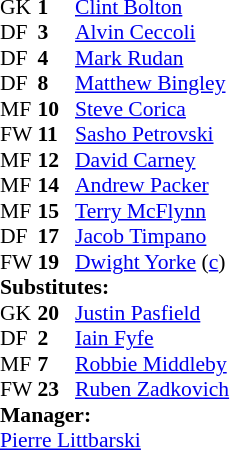<table style="font-size: 90%" cellspacing="0" cellpadding="0">
<tr>
<th width="25"></th>
<th width="25"></th>
</tr>
<tr>
<td>GK</td>
<td><strong>1</strong></td>
<td> <a href='#'>Clint Bolton</a></td>
</tr>
<tr>
<td>DF</td>
<td><strong>3</strong></td>
<td> <a href='#'>Alvin Ceccoli</a></td>
</tr>
<tr>
<td>DF</td>
<td><strong>4</strong></td>
<td> <a href='#'>Mark Rudan</a></td>
<td></td>
</tr>
<tr>
<td>DF</td>
<td><strong>8</strong></td>
<td> <a href='#'>Matthew Bingley</a></td>
</tr>
<tr>
<td>MF</td>
<td><strong>10</strong></td>
<td> <a href='#'>Steve Corica</a></td>
</tr>
<tr>
<td>FW</td>
<td><strong>11</strong></td>
<td> <a href='#'>Sasho Petrovski</a></td>
<td></td>
</tr>
<tr>
<td>MF</td>
<td><strong>12</strong></td>
<td> <a href='#'>David Carney</a></td>
</tr>
<tr>
<td>MF</td>
<td><strong>14</strong></td>
<td> <a href='#'>Andrew Packer</a></td>
</tr>
<tr>
<td>MF</td>
<td><strong>15</strong></td>
<td> <a href='#'>Terry McFlynn</a></td>
</tr>
<tr>
<td>DF</td>
<td><strong>17</strong></td>
<td> <a href='#'>Jacob Timpano</a></td>
<td></td>
</tr>
<tr>
<td>FW</td>
<td><strong>19</strong></td>
<td> <a href='#'>Dwight Yorke</a> (<a href='#'>c</a>)</td>
</tr>
<tr>
<td colspan=3><strong>Substitutes:</strong></td>
</tr>
<tr>
<td>GK</td>
<td><strong>20</strong></td>
<td> <a href='#'>Justin Pasfield</a></td>
</tr>
<tr>
<td>DF</td>
<td><strong>2</strong></td>
<td> <a href='#'>Iain Fyfe</a></td>
<td></td>
</tr>
<tr>
<td>MF</td>
<td><strong>7</strong></td>
<td> <a href='#'>Robbie Middleby</a></td>
<td></td>
</tr>
<tr>
<td>FW</td>
<td><strong>23</strong></td>
<td> <a href='#'>Ruben Zadkovich</a></td>
<td></td>
</tr>
<tr>
<td colspan=3><strong>Manager:</strong></td>
</tr>
<tr>
<td colspan=4> <a href='#'>Pierre Littbarski</a></td>
</tr>
</table>
